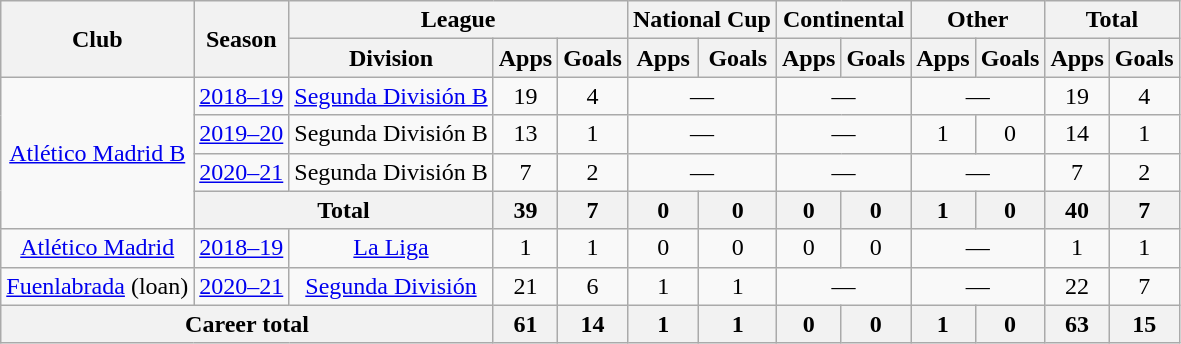<table class="wikitable" style="text-align:center">
<tr>
<th rowspan="2">Club</th>
<th rowspan="2">Season</th>
<th colspan="3">League</th>
<th colspan="2">National Cup</th>
<th colspan="2">Continental</th>
<th colspan="2">Other</th>
<th colspan="2">Total</th>
</tr>
<tr>
<th>Division</th>
<th>Apps</th>
<th>Goals</th>
<th>Apps</th>
<th>Goals</th>
<th>Apps</th>
<th>Goals</th>
<th>Apps</th>
<th>Goals</th>
<th>Apps</th>
<th>Goals</th>
</tr>
<tr>
<td rowspan="4"><a href='#'>Atlético Madrid B</a></td>
<td><a href='#'>2018–19</a></td>
<td><a href='#'>Segunda División B</a></td>
<td>19</td>
<td>4</td>
<td colspan="2">—</td>
<td colspan="2">—</td>
<td colspan="2">—</td>
<td>19</td>
<td>4</td>
</tr>
<tr>
<td><a href='#'>2019–20</a></td>
<td>Segunda División B</td>
<td>13</td>
<td>1</td>
<td colspan="2">—</td>
<td colspan="2">—</td>
<td>1</td>
<td>0</td>
<td>14</td>
<td>1</td>
</tr>
<tr>
<td><a href='#'>2020–21</a></td>
<td>Segunda División B</td>
<td>7</td>
<td>2</td>
<td colspan="2">—</td>
<td colspan="2">—</td>
<td colspan="2">—</td>
<td>7</td>
<td>2</td>
</tr>
<tr>
<th colspan="2">Total</th>
<th>39</th>
<th>7</th>
<th>0</th>
<th>0</th>
<th>0</th>
<th>0</th>
<th>1</th>
<th>0</th>
<th>40</th>
<th>7</th>
</tr>
<tr>
<td><a href='#'>Atlético Madrid</a></td>
<td><a href='#'>2018–19</a></td>
<td><a href='#'>La Liga</a></td>
<td>1</td>
<td>1</td>
<td>0</td>
<td>0</td>
<td>0</td>
<td>0</td>
<td colspan="2">—</td>
<td>1</td>
<td>1</td>
</tr>
<tr>
<td><a href='#'>Fuenlabrada</a> (loan)</td>
<td><a href='#'>2020–21</a></td>
<td><a href='#'>Segunda División</a></td>
<td>21</td>
<td>6</td>
<td>1</td>
<td>1</td>
<td colspan="2">—</td>
<td colspan="2">—</td>
<td>22</td>
<td>7</td>
</tr>
<tr>
<th colspan="3">Career total</th>
<th>61</th>
<th>14</th>
<th>1</th>
<th>1</th>
<th>0</th>
<th>0</th>
<th>1</th>
<th>0</th>
<th>63</th>
<th>15</th>
</tr>
</table>
